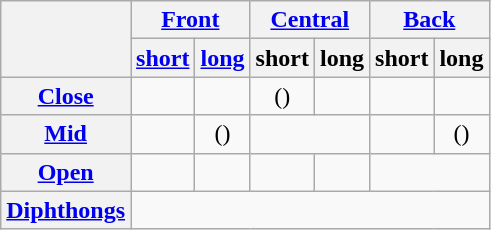<table class="wikitable" style="text-align:center">
<tr>
<th rowspan="2"></th>
<th colspan="2"><a href='#'>Front</a></th>
<th colspan="2"><a href='#'>Central</a></th>
<th colspan="2"><a href='#'>Back</a></th>
</tr>
<tr class="small">
<th><a href='#'>short</a></th>
<th><a href='#'>long</a></th>
<th>short</th>
<th>long</th>
<th>short</th>
<th>long</th>
</tr>
<tr>
<th><a href='#'>Close</a></th>
<td> </td>
<td> </td>
<td>() </td>
<td></td>
<td> </td>
<td> </td>
</tr>
<tr>
<th><a href='#'>Mid</a></th>
<td> </td>
<td>() </td>
<td colspan="2"></td>
<td> </td>
<td>() </td>
</tr>
<tr>
<th><a href='#'>Open</a></th>
<td> </td>
<td> </td>
<td> </td>
<td> </td>
<td colspan="2"></td>
</tr>
<tr>
<th><a href='#'>Diphthongs</a></th>
<td colspan="6"></td>
</tr>
</table>
